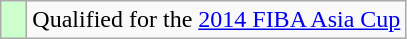<table class="wikitable">
<tr>
<td width=10px bgcolor="#ccffcc"></td>
<td>Qualified for the <a href='#'>2014 FIBA Asia Cup</a></td>
</tr>
</table>
